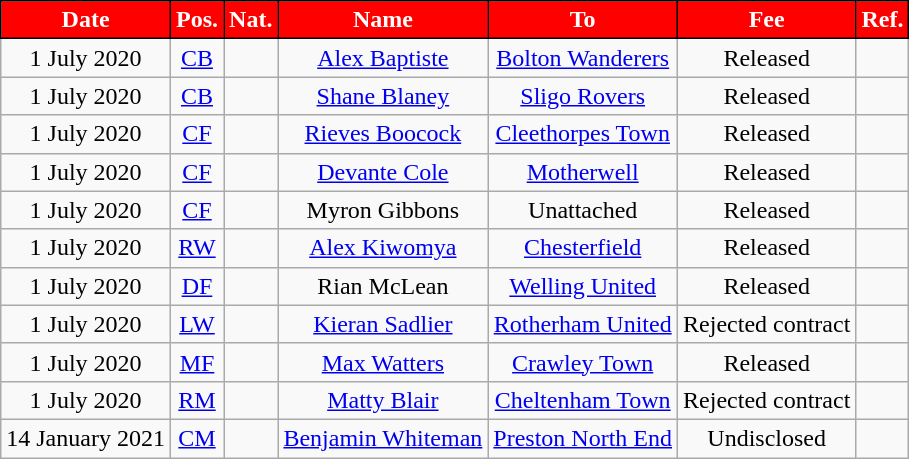<table class="wikitable" style="text-align:center;">
<tr>
<th style="background:red;border:1px solid black;color:white;">Date</th>
<th style="background:red;border:1px solid black;color:white;">Pos.</th>
<th style="background:red;border:1px solid black;color:white;">Nat.</th>
<th style="background:red;border:1px solid black;color:white;">Name</th>
<th style="background:red;border:1px solid black;color:white;">To</th>
<th style="background:red;border:1px solid black;color:white;">Fee</th>
<th style="background:red;border:1px solid black;color:white;">Ref.</th>
</tr>
<tr>
<td>1 July 2020</td>
<td><a href='#'>CB</a></td>
<td></td>
<td><a href='#'>Alex Baptiste</a></td>
<td> <a href='#'>Bolton Wanderers</a></td>
<td>Released</td>
<td></td>
</tr>
<tr>
<td>1 July 2020</td>
<td><a href='#'>CB</a></td>
<td></td>
<td><a href='#'>Shane Blaney</a></td>
<td> <a href='#'>Sligo Rovers</a></td>
<td>Released</td>
<td></td>
</tr>
<tr>
<td>1 July 2020</td>
<td><a href='#'>CF</a></td>
<td></td>
<td><a href='#'>Rieves Boocock</a></td>
<td> <a href='#'>Cleethorpes Town</a></td>
<td>Released</td>
<td></td>
</tr>
<tr>
<td>1 July 2020</td>
<td><a href='#'>CF</a></td>
<td></td>
<td><a href='#'>Devante Cole</a></td>
<td> <a href='#'>Motherwell</a></td>
<td>Released</td>
<td></td>
</tr>
<tr>
<td>1 July 2020</td>
<td><a href='#'>CF</a></td>
<td></td>
<td>Myron Gibbons</td>
<td> Unattached</td>
<td>Released</td>
<td></td>
</tr>
<tr>
<td>1 July 2020</td>
<td><a href='#'>RW</a></td>
<td></td>
<td><a href='#'>Alex Kiwomya</a></td>
<td> <a href='#'>Chesterfield</a></td>
<td>Released</td>
<td></td>
</tr>
<tr>
<td>1 July 2020</td>
<td><a href='#'>DF</a></td>
<td></td>
<td>Rian McLean</td>
<td> <a href='#'>Welling United</a></td>
<td>Released</td>
<td></td>
</tr>
<tr>
<td>1 July 2020</td>
<td><a href='#'>LW</a></td>
<td></td>
<td><a href='#'>Kieran Sadlier</a></td>
<td> <a href='#'>Rotherham United</a></td>
<td>Rejected contract</td>
<td></td>
</tr>
<tr>
<td>1 July 2020</td>
<td><a href='#'>MF</a></td>
<td></td>
<td><a href='#'>Max Watters</a></td>
<td> <a href='#'>Crawley Town</a></td>
<td>Released</td>
<td></td>
</tr>
<tr>
<td>1 July 2020</td>
<td><a href='#'>RM</a></td>
<td></td>
<td><a href='#'>Matty Blair</a></td>
<td> <a href='#'>Cheltenham Town</a></td>
<td>Rejected contract</td>
<td></td>
</tr>
<tr>
<td>14 January 2021</td>
<td><a href='#'>CM</a></td>
<td></td>
<td><a href='#'>Benjamin Whiteman</a></td>
<td> <a href='#'>Preston North End</a></td>
<td>Undisclosed</td>
<td></td>
</tr>
</table>
